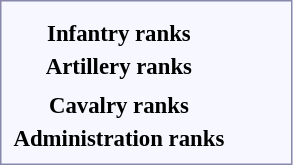<table style="border:1px solid #8888aa; background-color:#f7f8ff; padding:5px; font-size:95%; margin: 0px 12px 12px 0px;">
<tr style="text-align:center;">
<td><strong></strong> </td>
<td colspan=8></td>
<td colspan=2></td>
<td colspan=6></td>
<td colspan=6></td>
<td colspan=4></td>
<td colspan=2></td>
<td colspan=3></td>
<td colspan=3></td>
<td colspan=2></td>
</tr>
<tr style="text-align:center;">
<td><strong>Infantry ranks</strong></td>
<td colspan=8 rowspan=2></td>
<td colspan=2></td>
<td colspan=6></td>
<td colspan=6></td>
<td colspan=4 rowspan=2></td>
<td colspan=2 rowspan=2></td>
<td colspan=3></td>
<td colspan=3></td>
<td colspan=2></td>
</tr>
<tr style="text-align:center;">
<td><strong>Artillery ranks</strong></td>
<td colspan=2></td>
<td colspan=6></td>
<td colspan=6></td>
<td colspan=3></td>
<td colspan=3></td>
<td colspan=2></td>
</tr>
<tr style="text-align:center;">
<td><strong></strong> </td>
<td colspan=8></td>
<td colspan=2></td>
<td colspan=6></td>
<td colspan=6></td>
<td colspan=4></td>
<td colspan=2></td>
<td colspan=3></td>
<td colspan=3></td>
<td colspan=2></td>
</tr>
<tr style="text-align:center;">
<td><strong>Cavalry ranks</strong></td>
<td colspan=8 rowspan=2></td>
<td colspan=2></td>
<td colspan=6></td>
<td colspan=6></td>
<td colspan=4 rowspan=2></td>
<td colspan=2 rowspan=2></td>
<td colspan=3></td>
<td colspan=3></td>
<td colspan=2></td>
</tr>
<tr style="text-align:center;">
<td><strong>Administration ranks</strong></td>
<td colspan=2></td>
<td colspan=6></td>
<td colspan=6></td>
<td colspan=3></td>
<td colspan=3></td>
<td colspan=2><br>
 
 
 
 
</td>
</tr>
</table>
